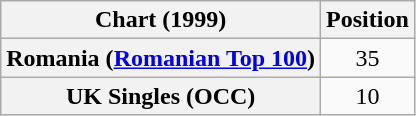<table class="wikitable plainrowheaders" style="text-align:center">
<tr>
<th scope="col">Chart (1999)</th>
<th scope="col">Position</th>
</tr>
<tr>
<th scope="row">Romania (<a href='#'>Romanian Top 100</a>)</th>
<td>35</td>
</tr>
<tr>
<th scope="row">UK Singles (OCC)</th>
<td>10</td>
</tr>
</table>
